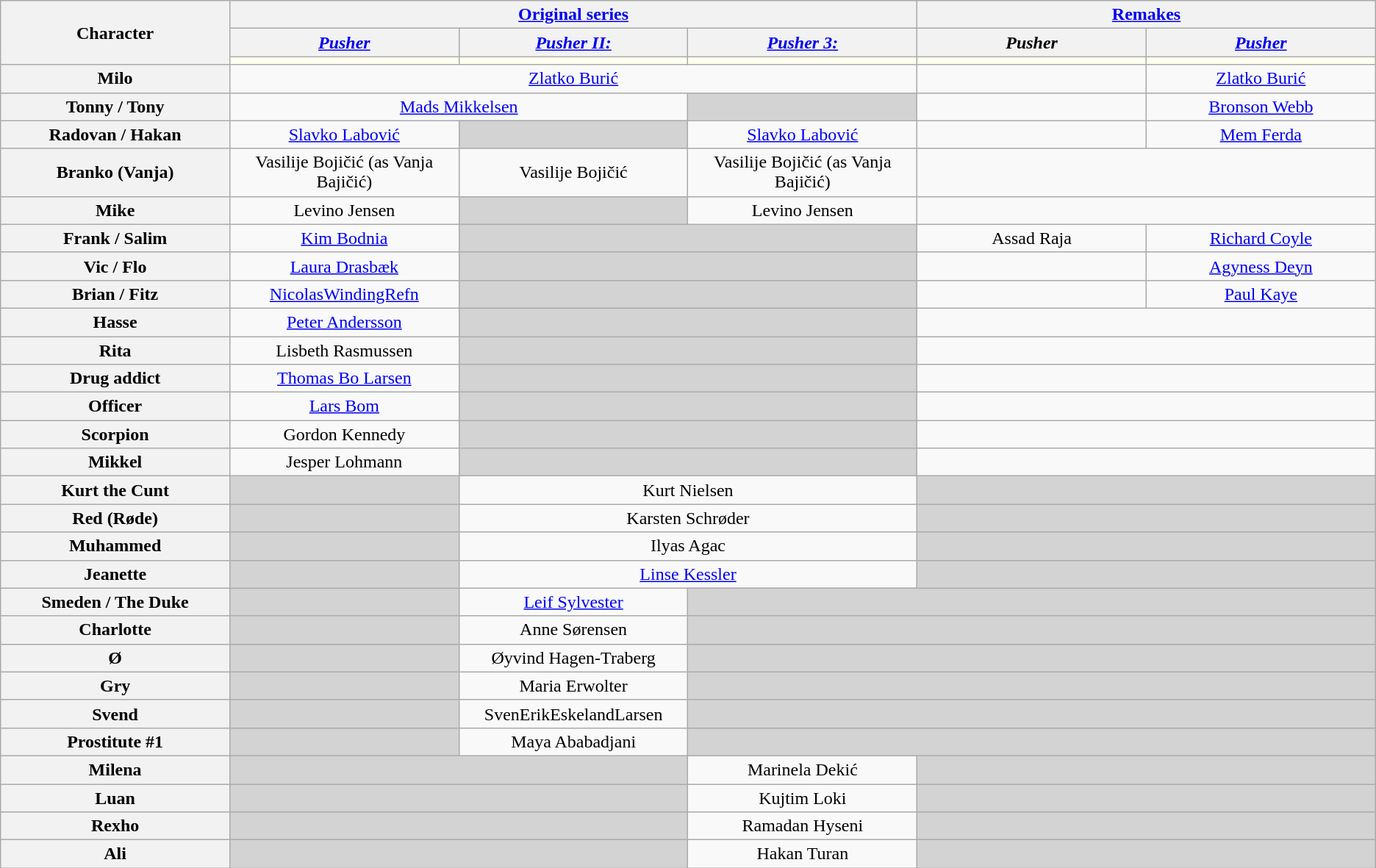<table class="wikitable" style="text-align:center;">
<tr>
<th rowspan="3" width="16%">Character</th>
<th colspan="3" align="center"><a href='#'>Original series</a></th>
<th colspan="2" align="center"><a href='#'>Remakes</a></th>
</tr>
<tr>
<th align="center" width="16%"><a href='#'><em>Pusher</em></a></th>
<th align="center" width="16%"><em><a href='#'>Pusher II:<br></a></em></th>
<th align="center" width="16%"><em><a href='#'>Pusher 3:<br></a></em></th>
<th align="center" width="16%"><em>Pusher</em></th>
<th align="center" width="16%"><a href='#'><em>Pusher</em></a></th>
</tr>
<tr>
<th style="background:ivory;"></th>
<th style="background:ivory;"></th>
<th style="background:ivory;"></th>
<th style="background:ivory;"></th>
<th style="background:ivory;"></th>
</tr>
<tr>
<th>Milo</th>
<td colspan="3"><a href='#'>Zlatko Burić</a></td>
<td></td>
<td><a href='#'>Zlatko Burić</a></td>
</tr>
<tr>
<th>Tonny / Tony</th>
<td colspan="2"><a href='#'>Mads Mikkelsen</a></td>
<td style="background:lightgrey;"></td>
<td></td>
<td><a href='#'>Bronson Webb</a></td>
</tr>
<tr>
<th>Radovan / Hakan</th>
<td><a href='#'>Slavko Labović</a></td>
<td style="background:lightgrey;"></td>
<td><a href='#'>Slavko Labović</a></td>
<td></td>
<td><a href='#'>Mem Ferda</a></td>
</tr>
<tr>
<th>Branko (Vanja)</th>
<td>Vasilije Bojičić (as Vanja Bajičić)</td>
<td>Vasilije Bojičić</td>
<td>Vasilije Bojičić (as Vanja Bajičić)</td>
<td colspan="3"></td>
</tr>
<tr>
<th>Mike</th>
<td>Levino Jensen</td>
<td style="background:lightgrey;"></td>
<td>Levino Jensen</td>
<td colspan="2"></td>
</tr>
<tr>
<th>Frank / Salim</th>
<td><a href='#'>Kim Bodnia</a></td>
<td colspan="2" style="background:lightgrey;"></td>
<td>Assad Raja</td>
<td><a href='#'>Richard Coyle</a></td>
</tr>
<tr>
<th>Vic / Flo</th>
<td><a href='#'>Laura Drasbæk</a></td>
<td colspan="2" style="background:lightgrey;"></td>
<td></td>
<td><a href='#'>Agyness Deyn</a></td>
</tr>
<tr>
<th>Brian / Fitz</th>
<td><a href='#'>NicolasWindingRefn</a></td>
<td colspan="2" style="background:lightgrey;"></td>
<td></td>
<td><a href='#'>Paul Kaye</a></td>
</tr>
<tr>
<th>Hasse</th>
<td><a href='#'>Peter Andersson</a></td>
<td colspan="2" style="background:lightgrey;"></td>
<td colspan="2"></td>
</tr>
<tr>
<th>Rita</th>
<td>Lisbeth Rasmussen</td>
<td colspan="2" style="background:lightgrey;"></td>
<td colspan="2"></td>
</tr>
<tr>
<th>Drug addict</th>
<td><a href='#'>Thomas Bo Larsen</a></td>
<td colspan="2" style="background:lightgrey;"></td>
<td colspan="2"></td>
</tr>
<tr>
<th>Officer</th>
<td><a href='#'>Lars Bom</a></td>
<td colspan="2" style="background:lightgrey;"></td>
<td colspan="2"></td>
</tr>
<tr>
<th>Scorpion</th>
<td>Gordon Kennedy</td>
<td colspan="2" style="background:lightgrey;"></td>
<td colspan="2"></td>
</tr>
<tr>
<th>Mikkel</th>
<td>Jesper Lohmann</td>
<td colspan="2" style="background:lightgrey;"></td>
<td colspan="2"></td>
</tr>
<tr>
<th>Kurt the Cunt</th>
<td style="background:lightgrey;"></td>
<td colspan="2">Kurt Nielsen</td>
<td colspan="2" style="background:lightgrey;"></td>
</tr>
<tr>
<th>Red (Røde)</th>
<td style="background:lightgrey;"></td>
<td colspan="2">Karsten Schrøder</td>
<td colspan="2" style="background:lightgrey;"></td>
</tr>
<tr>
<th>Muhammed</th>
<td style="background:lightgrey;"></td>
<td colspan="2">Ilyas Agac</td>
<td colspan="2" style="background:lightgrey;"></td>
</tr>
<tr>
<th>Jeanette</th>
<td style="background:lightgrey;"></td>
<td colspan="2"><a href='#'>Linse Kessler</a></td>
<td colspan="2" style="background:lightgrey;"></td>
</tr>
<tr>
<th>Smeden / The Duke</th>
<td style="background:lightgrey;"></td>
<td><a href='#'>Leif Sylvester</a></td>
<td colspan="3" style="background:lightgrey;"></td>
</tr>
<tr>
<th>Charlotte</th>
<td style="background:lightgrey;"></td>
<td>Anne Sørensen</td>
<td colspan="3" style="background:lightgrey;"></td>
</tr>
<tr>
<th>Ø</th>
<td style="background:lightgrey;"></td>
<td>Øyvind Hagen-Traberg</td>
<td colspan="3" style="background:lightgrey;"></td>
</tr>
<tr>
<th>Gry</th>
<td style="background:lightgrey;"></td>
<td>Maria Erwolter</td>
<td colspan="3" style="background:lightgrey;"></td>
</tr>
<tr>
<th>Svend</th>
<td style="background:lightgrey;"></td>
<td>SvenErikEskelandLarsen</td>
<td colspan="3" style="background:lightgrey;"></td>
</tr>
<tr>
<th>Prostitute #1</th>
<td style="background:lightgrey;"></td>
<td>Maya Ababadjani</td>
<td colspan="3" style="background:lightgrey;"></td>
</tr>
<tr>
<th>Milena</th>
<td colspan="2" style="background:lightgrey;"></td>
<td>Marinela Dekić</td>
<td colspan="2" style="background:lightgrey;"></td>
</tr>
<tr>
<th>Luan</th>
<td colspan="2" style="background:lightgrey;"></td>
<td>Kujtim Loki</td>
<td colspan="2" style="background:lightgrey;"></td>
</tr>
<tr>
<th>Rexho</th>
<td colspan="2" style="background:lightgrey;"></td>
<td>Ramadan Hyseni</td>
<td colspan="2" style="background:lightgrey;"></td>
</tr>
<tr>
<th>Ali</th>
<td colspan="2" style="background:lightgrey;"></td>
<td>Hakan Turan</td>
<td colspan="2" style="background:lightgrey;"></td>
</tr>
</table>
